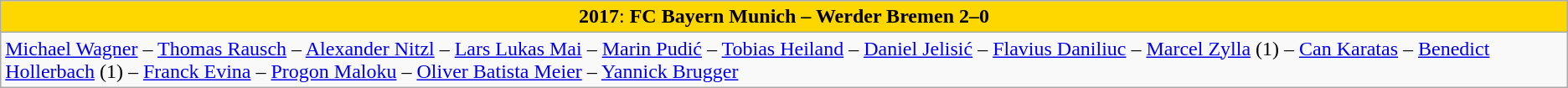<table class="wikitable">
<tr>
<td align="center" bgcolor="#FFD700"><strong>2017</strong>: <strong>FC Bayern Munich – Werder Bremen 2–0</strong></td>
</tr>
<tr>
<td><a href='#'>Michael Wagner</a> – <a href='#'>Thomas Rausch</a> – <a href='#'>Alexander Nitzl</a> – <a href='#'>Lars Lukas Mai</a> – <a href='#'>Marin Pudić</a> – <a href='#'>Tobias Heiland</a> – <a href='#'>Daniel Jelisić</a> – <a href='#'>Flavius Daniliuc</a> – <a href='#'>Marcel Zylla</a> (1) – <a href='#'>Can Karatas</a> – <a href='#'>Benedict Hollerbach</a> (1) – <a href='#'>Franck Evina</a> – <a href='#'>Progon Maloku</a> – <a href='#'>Oliver Batista Meier</a> – <a href='#'>Yannick Brugger</a></td>
</tr>
</table>
